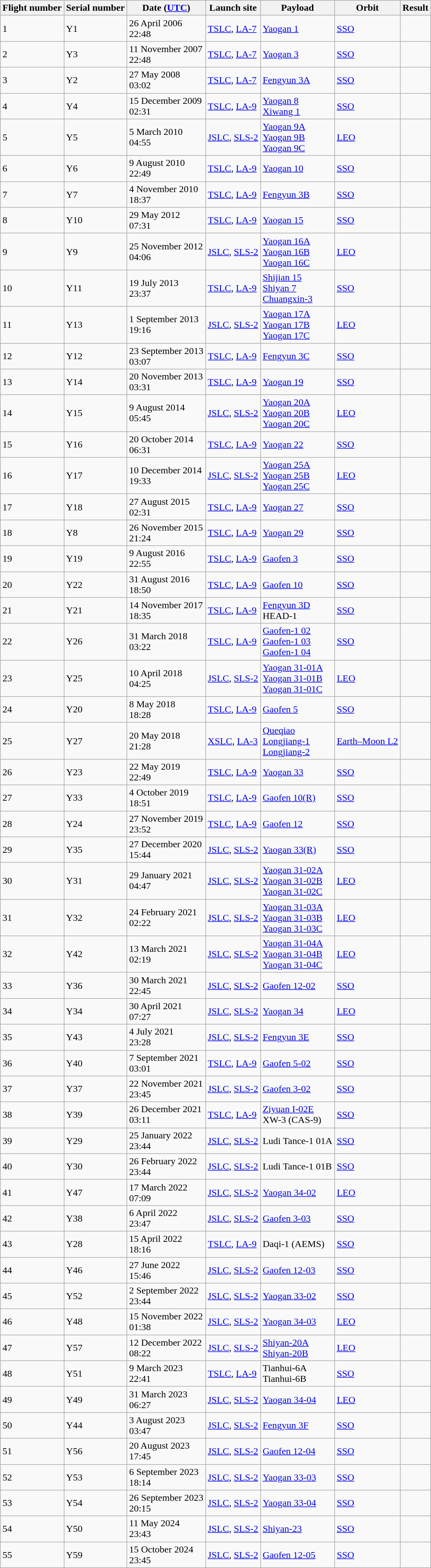<table class="wikitable">
<tr>
<th>Flight number</th>
<th>Serial number</th>
<th>Date (<a href='#'>UTC</a>)</th>
<th>Launch site</th>
<th>Payload</th>
<th>Orbit</th>
<th>Result</th>
</tr>
<tr>
<td>1</td>
<td>Y1</td>
<td>26 April 2006<br>22:48</td>
<td><a href='#'>TSLC</a>, <a href='#'>LA-7</a></td>
<td><a href='#'>Yaogan 1</a></td>
<td><a href='#'>SSO</a></td>
<td></td>
</tr>
<tr>
<td>2</td>
<td>Y3</td>
<td>11 November 2007<br>22:48</td>
<td><a href='#'>TSLC</a>, <a href='#'>LA-7</a></td>
<td><a href='#'>Yaogan 3</a></td>
<td><a href='#'>SSO</a></td>
<td></td>
</tr>
<tr>
<td>3</td>
<td>Y2</td>
<td>27 May 2008<br>03:02</td>
<td><a href='#'>TSLC</a>, <a href='#'>LA-7</a></td>
<td><a href='#'>Fengyun 3A</a></td>
<td><a href='#'>SSO</a></td>
<td></td>
</tr>
<tr>
<td>4</td>
<td>Y4</td>
<td>15 December 2009<br>02:31</td>
<td><a href='#'>TSLC</a>, <a href='#'>LA-9</a></td>
<td><a href='#'>Yaogan 8</a><br><a href='#'>Xiwang 1</a></td>
<td><a href='#'>SSO</a></td>
<td></td>
</tr>
<tr>
<td>5</td>
<td>Y5</td>
<td>5 March 2010<br>04:55</td>
<td><a href='#'>JSLC</a>, <a href='#'>SLS-2</a></td>
<td><a href='#'>Yaogan 9A</a><br><a href='#'>Yaogan 9B</a><br><a href='#'>Yaogan 9C</a></td>
<td><a href='#'>LEO</a></td>
<td></td>
</tr>
<tr>
<td>6</td>
<td>Y6</td>
<td>9 August 2010<br>22:49</td>
<td><a href='#'>TSLC</a>, <a href='#'>LA-9</a></td>
<td><a href='#'>Yaogan 10</a></td>
<td><a href='#'>SSO</a></td>
<td></td>
</tr>
<tr>
<td>7</td>
<td>Y7</td>
<td>4 November 2010<br>18:37</td>
<td><a href='#'>TSLC</a>, <a href='#'>LA-9</a></td>
<td><a href='#'>Fengyun 3B</a></td>
<td><a href='#'>SSO</a></td>
<td></td>
</tr>
<tr>
<td>8</td>
<td>Y10</td>
<td>29 May 2012<br>07:31</td>
<td><a href='#'>TSLC</a>, <a href='#'>LA-9</a></td>
<td><a href='#'>Yaogan 15</a></td>
<td><a href='#'>SSO</a></td>
<td></td>
</tr>
<tr>
<td>9</td>
<td>Y9</td>
<td>25 November 2012<br>04:06</td>
<td><a href='#'>JSLC</a>, <a href='#'>SLS-2</a></td>
<td><a href='#'>Yaogan 16A</a><br><a href='#'>Yaogan 16B</a><br><a href='#'>Yaogan 16C</a></td>
<td><a href='#'>LEO</a></td>
<td></td>
</tr>
<tr>
<td>10</td>
<td>Y11</td>
<td>19 July 2013<br>23:37</td>
<td><a href='#'>TSLC</a>, <a href='#'>LA-9</a></td>
<td><a href='#'>Shijian 15</a><br><a href='#'>Shiyan 7</a><br><a href='#'>Chuangxin-3</a></td>
<td><a href='#'>SSO</a></td>
<td></td>
</tr>
<tr>
<td>11</td>
<td>Y13</td>
<td>1 September 2013<br>19:16</td>
<td><a href='#'>JSLC</a>, <a href='#'>SLS-2</a></td>
<td><a href='#'>Yaogan 17A</a><br><a href='#'>Yaogan 17B</a><br><a href='#'>Yaogan 17C</a></td>
<td><a href='#'>LEO</a></td>
<td></td>
</tr>
<tr>
<td>12</td>
<td>Y12</td>
<td>23 September 2013<br>03:07</td>
<td><a href='#'>TSLC</a>, <a href='#'>LA-9</a></td>
<td><a href='#'>Fengyun 3C</a></td>
<td><a href='#'>SSO</a></td>
<td></td>
</tr>
<tr>
<td>13</td>
<td>Y14</td>
<td>20 November 2013<br>03:31</td>
<td><a href='#'>TSLC</a>, <a href='#'>LA-9</a></td>
<td><a href='#'>Yaogan 19</a></td>
<td><a href='#'>SSO</a></td>
<td></td>
</tr>
<tr>
<td>14</td>
<td>Y15</td>
<td>9 August 2014<br>05:45</td>
<td><a href='#'>JSLC</a>, <a href='#'>SLS-2</a></td>
<td><a href='#'>Yaogan 20A</a><br><a href='#'>Yaogan 20B</a><br><a href='#'>Yaogan 20C</a></td>
<td><a href='#'>LEO</a></td>
<td></td>
</tr>
<tr>
<td>15</td>
<td>Y16</td>
<td>20 October 2014<br>06:31</td>
<td><a href='#'>TSLC</a>, <a href='#'>LA-9</a></td>
<td><a href='#'>Yaogan 22</a></td>
<td><a href='#'>SSO</a></td>
<td></td>
</tr>
<tr>
<td>16</td>
<td>Y17</td>
<td>10 December 2014<br>19:33</td>
<td><a href='#'>JSLC</a>, <a href='#'>SLS-2</a></td>
<td><a href='#'>Yaogan 25A</a><br><a href='#'>Yaogan 25B</a><br><a href='#'>Yaogan 25C</a></td>
<td><a href='#'>LEO</a></td>
<td></td>
</tr>
<tr>
<td>17</td>
<td>Y18</td>
<td>27 August 2015<br>02:31</td>
<td><a href='#'>TSLC</a>, <a href='#'>LA-9</a></td>
<td><a href='#'>Yaogan 27</a></td>
<td><a href='#'>SSO</a></td>
<td></td>
</tr>
<tr>
<td>18</td>
<td>Y8</td>
<td>26 November 2015<br>21:24</td>
<td><a href='#'>TSLC</a>, <a href='#'>LA-9</a></td>
<td><a href='#'>Yaogan 29</a></td>
<td><a href='#'>SSO</a></td>
<td></td>
</tr>
<tr>
<td>19</td>
<td>Y19</td>
<td>9 August 2016<br>22:55</td>
<td><a href='#'>TSLC</a>, <a href='#'>LA-9</a></td>
<td><a href='#'>Gaofen 3</a></td>
<td><a href='#'>SSO</a></td>
<td></td>
</tr>
<tr>
<td>20</td>
<td>Y22</td>
<td>31 August 2016<br>18:50</td>
<td><a href='#'>TSLC</a>, <a href='#'>LA-9</a></td>
<td><a href='#'>Gaofen 10</a></td>
<td><a href='#'>SSO</a></td>
<td> </td>
</tr>
<tr>
<td>21</td>
<td>Y21</td>
<td>14 November 2017<br>18:35</td>
<td><a href='#'>TSLC</a>, <a href='#'>LA-9</a></td>
<td><a href='#'>Fengyun 3D</a><br>HEAD-1</td>
<td><a href='#'>SSO</a></td>
<td></td>
</tr>
<tr>
<td>22</td>
<td>Y26</td>
<td>31 March 2018<br>03:22</td>
<td><a href='#'>TSLC</a>, <a href='#'>LA-9</a></td>
<td><a href='#'>Gaofen-1 02</a><br><a href='#'>Gaofen-1 03</a><br><a href='#'>Gaofen-1 04</a></td>
<td><a href='#'>SSO</a></td>
<td></td>
</tr>
<tr>
<td>23</td>
<td>Y25</td>
<td>10 April 2018<br>04:25</td>
<td><a href='#'>JSLC</a>, <a href='#'>SLS-2</a></td>
<td><a href='#'>Yaogan 31-01A</a><br><a href='#'>Yaogan 31-01B</a><br><a href='#'>Yaogan 31-01C</a></td>
<td><a href='#'>LEO</a></td>
<td></td>
</tr>
<tr>
<td>24</td>
<td>Y20</td>
<td>8 May 2018<br>18:28</td>
<td><a href='#'>TSLC</a>, <a href='#'>LA-9</a></td>
<td><a href='#'>Gaofen 5</a></td>
<td><a href='#'>SSO</a></td>
<td></td>
</tr>
<tr>
<td>25</td>
<td>Y27</td>
<td>20 May 2018<br>21:28</td>
<td><a href='#'>XSLC</a>, <a href='#'>LA-3</a></td>
<td><a href='#'>Queqiao</a><br><a href='#'>Longjiang-1</a><br><a href='#'>Longjiang-2</a></td>
<td><a href='#'>Earth–Moon L2</a></td>
<td></td>
</tr>
<tr>
<td>26</td>
<td>Y23</td>
<td>22 May 2019<br>22:49</td>
<td><a href='#'>TSLC</a>, <a href='#'>LA-9</a></td>
<td><a href='#'>Yaogan 33</a></td>
<td><a href='#'>SSO</a></td>
<td> </td>
</tr>
<tr>
<td>27</td>
<td>Y33</td>
<td>4 October 2019<br>18:51</td>
<td><a href='#'>TSLC</a>, <a href='#'>LA-9</a></td>
<td><a href='#'>Gaofen 10(R)</a></td>
<td><a href='#'>SSO</a></td>
<td></td>
</tr>
<tr>
<td>28</td>
<td>Y24</td>
<td>27 November 2019<br>23:52</td>
<td><a href='#'>TSLC</a>, <a href='#'>LA-9</a></td>
<td><a href='#'>Gaofen 12</a></td>
<td><a href='#'>SSO</a></td>
<td></td>
</tr>
<tr>
<td>29</td>
<td>Y35</td>
<td>27 December 2020<br>15:44</td>
<td><a href='#'>JSLC</a>, <a href='#'>SLS-2</a></td>
<td><a href='#'>Yaogan 33(R)</a></td>
<td><a href='#'>SSO</a></td>
<td></td>
</tr>
<tr>
<td>30</td>
<td>Y31</td>
<td>29 January 2021<br>04:47</td>
<td><a href='#'>JSLC</a>, <a href='#'>SLS-2</a></td>
<td><a href='#'>Yaogan 31-02A</a><br><a href='#'>Yaogan 31-02B</a><br><a href='#'>Yaogan 31-02C</a></td>
<td><a href='#'>LEO</a></td>
<td></td>
</tr>
<tr>
<td>31</td>
<td>Y32</td>
<td>24 February 2021<br>02:22</td>
<td><a href='#'>JSLC</a>, <a href='#'>SLS-2</a></td>
<td><a href='#'>Yaogan 31-03A</a><br><a href='#'>Yaogan 31-03B</a><br><a href='#'>Yaogan 31-03C</a></td>
<td><a href='#'>LEO</a></td>
<td></td>
</tr>
<tr>
<td>32</td>
<td>Y42</td>
<td>13 March 2021<br>02:19</td>
<td><a href='#'>JSLC</a>, <a href='#'>SLS-2</a></td>
<td><a href='#'>Yaogan 31-04A</a><br><a href='#'>Yaogan 31-04B</a><br><a href='#'>Yaogan 31-04C</a></td>
<td><a href='#'>LEO</a></td>
<td></td>
</tr>
<tr>
<td>33</td>
<td>Y36</td>
<td>30 March 2021<br>22:45</td>
<td><a href='#'>JSLC</a>, <a href='#'>SLS-2</a></td>
<td><a href='#'>Gaofen 12-02</a></td>
<td><a href='#'>SSO</a></td>
<td></td>
</tr>
<tr>
<td>34</td>
<td>Y34</td>
<td>30 April 2021<br>07:27</td>
<td><a href='#'>JSLC</a>, <a href='#'>SLS-2</a></td>
<td><a href='#'>Yaogan 34</a></td>
<td><a href='#'>LEO</a></td>
<td></td>
</tr>
<tr>
<td>35</td>
<td>Y43</td>
<td>4 July 2021<br>23:28</td>
<td><a href='#'>JSLC</a>, <a href='#'>SLS-2</a></td>
<td><a href='#'>Fengyun 3E</a></td>
<td><a href='#'>SSO</a></td>
<td></td>
</tr>
<tr>
<td>36</td>
<td>Y40</td>
<td>7 September 2021<br>03:01</td>
<td><a href='#'>TSLC</a>, <a href='#'>LA-9</a></td>
<td><a href='#'>Gaofen 5-02</a></td>
<td><a href='#'>SSO</a></td>
<td></td>
</tr>
<tr>
<td>37</td>
<td>Y37</td>
<td>22 November 2021<br>23:45</td>
<td><a href='#'>JSLC</a>, <a href='#'>SLS-2</a></td>
<td><a href='#'>Gaofen 3-02</a></td>
<td><a href='#'>SSO</a></td>
<td></td>
</tr>
<tr>
<td>38</td>
<td>Y39</td>
<td>26 December 2021<br>03:11</td>
<td><a href='#'>TSLC</a>, <a href='#'>LA-9</a></td>
<td><a href='#'>Ziyuan I-02E</a><br>XW-3 (CAS-9)</td>
<td><a href='#'>SSO</a></td>
<td></td>
</tr>
<tr>
<td>39</td>
<td>Y29</td>
<td>25 January 2022<br>23:44</td>
<td><a href='#'>JSLC</a>, <a href='#'>SLS-2</a></td>
<td>Ludi Tance-1 01A</td>
<td><a href='#'>SSO</a></td>
<td></td>
</tr>
<tr>
<td>40</td>
<td>Y30</td>
<td>26 February 2022<br>23:44</td>
<td><a href='#'>JSLC</a>, <a href='#'>SLS-2</a></td>
<td>Ludi Tance-1 01B</td>
<td><a href='#'>SSO</a></td>
<td></td>
</tr>
<tr>
<td>41</td>
<td>Y47</td>
<td>17 March 2022<br>07:09</td>
<td><a href='#'>JSLC</a>, <a href='#'>SLS-2</a></td>
<td><a href='#'>Yaogan 34-02</a></td>
<td><a href='#'>LEO</a></td>
<td></td>
</tr>
<tr>
<td>42</td>
<td>Y38</td>
<td>6 April 2022<br>23:47</td>
<td><a href='#'>JSLC</a>, <a href='#'>SLS-2</a></td>
<td><a href='#'>Gaofen 3-03</a></td>
<td><a href='#'>SSO</a></td>
<td></td>
</tr>
<tr>
<td>43</td>
<td>Y28</td>
<td>15 April 2022<br>18:16</td>
<td><a href='#'>TSLC</a>, <a href='#'>LA-9</a></td>
<td>Daqi-1 (AEMS)</td>
<td><a href='#'>SSO</a></td>
<td></td>
</tr>
<tr>
<td>44</td>
<td>Y46</td>
<td>27 June 2022<br>15:46</td>
<td><a href='#'>JSLC</a>, <a href='#'>SLS-2</a></td>
<td><a href='#'>Gaofen 12-03</a></td>
<td><a href='#'>SSO</a></td>
<td></td>
</tr>
<tr>
<td>45</td>
<td>Y52</td>
<td>2 September 2022<br>23:44</td>
<td><a href='#'>JSLC</a>, <a href='#'>SLS-2</a></td>
<td><a href='#'>Yaogan 33-02</a></td>
<td><a href='#'>SSO</a></td>
<td></td>
</tr>
<tr>
<td>46</td>
<td>Y48</td>
<td>15 November 2022<br>01:38</td>
<td><a href='#'>JSLC</a>, <a href='#'>SLS-2</a></td>
<td><a href='#'>Yaogan 34-03</a></td>
<td><a href='#'>LEO</a></td>
<td></td>
</tr>
<tr>
<td>47</td>
<td>Y57</td>
<td>12 December 2022<br>08:22</td>
<td><a href='#'>JSLC</a>, <a href='#'>SLS-2</a></td>
<td><a href='#'>Shiyan-20A</a><br><a href='#'>Shiyan-20B</a></td>
<td><a href='#'>LEO</a></td>
<td></td>
</tr>
<tr>
<td>48</td>
<td>Y51</td>
<td>9 March 2023<br>22:41</td>
<td><a href='#'>TSLC</a>, <a href='#'>LA-9</a></td>
<td>Tianhui-6A<br>Tianhui-6B</td>
<td><a href='#'>SSO</a></td>
<td></td>
</tr>
<tr>
<td>49</td>
<td>Y49</td>
<td>31 March 2023<br>06:27</td>
<td><a href='#'>JSLC</a>, <a href='#'>SLS-2</a></td>
<td><a href='#'>Yaogan 34-04</a></td>
<td><a href='#'>LEO</a></td>
<td></td>
</tr>
<tr>
<td>50</td>
<td>Y44</td>
<td>3 August 2023<br>03:47</td>
<td><a href='#'>JSLC</a>, <a href='#'>SLS-2</a></td>
<td><a href='#'>Fengyun 3F</a></td>
<td><a href='#'>SSO</a></td>
<td></td>
</tr>
<tr>
<td>51</td>
<td>Y56</td>
<td>20 August 2023<br>17:45</td>
<td><a href='#'>JSLC</a>, <a href='#'>SLS-2</a></td>
<td><a href='#'>Gaofen 12-04</a></td>
<td><a href='#'>SSO</a></td>
<td></td>
</tr>
<tr>
<td>52</td>
<td>Y53</td>
<td>6 September 2023<br>18:14</td>
<td><a href='#'>JSLC</a>, <a href='#'>SLS-2</a></td>
<td><a href='#'>Yaogan 33-03</a></td>
<td><a href='#'>SSO</a></td>
<td></td>
</tr>
<tr>
<td>53</td>
<td>Y54</td>
<td>26 September 2023<br>20:15</td>
<td><a href='#'>JSLC</a>, <a href='#'>SLS-2</a></td>
<td><a href='#'>Yaogan 33-04</a></td>
<td><a href='#'>SSO</a></td>
<td></td>
</tr>
<tr>
<td>54</td>
<td>Y50</td>
<td>11 May 2024<br>23:43</td>
<td><a href='#'>JSLC</a>, <a href='#'>SLS-2</a></td>
<td><a href='#'>Shiyan-23</a></td>
<td><a href='#'>SSO</a></td>
<td></td>
</tr>
<tr>
<td>55</td>
<td>Y59</td>
<td>15 October 2024<br>23:45</td>
<td><a href='#'>JSLC</a>, <a href='#'>SLS-2</a></td>
<td><a href='#'>Gaofen 12-05</a></td>
<td><a href='#'>SSO</a></td>
<td></td>
</tr>
</table>
